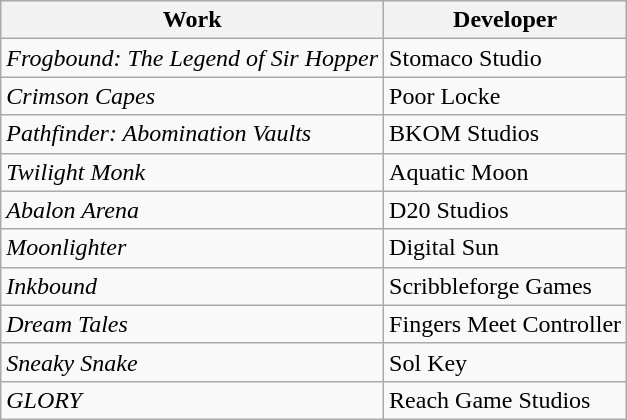<table class="wikitable">
<tr>
<th>Work</th>
<th>Developer</th>
</tr>
<tr>
<td><em>Frogbound: The Legend of Sir Hopper</em></td>
<td>Stomaco Studio</td>
</tr>
<tr>
<td><em>Crimson Capes</em></td>
<td>Poor Locke</td>
</tr>
<tr>
<td><em>Pathfinder: Abomination Vaults</em></td>
<td>BKOM Studios</td>
</tr>
<tr>
<td><em>Twilight Monk</em></td>
<td>Aquatic Moon</td>
</tr>
<tr>
<td><em>Abalon Arena</em></td>
<td>D20 Studios</td>
</tr>
<tr>
<td><em>Moonlighter</em></td>
<td>Digital Sun</td>
</tr>
<tr>
<td><em>Inkbound</em></td>
<td>Scribbleforge Games</td>
</tr>
<tr>
<td><em>Dream Tales</em></td>
<td>Fingers Meet Controller</td>
</tr>
<tr>
<td><em>Sneaky Snake</em></td>
<td>Sol Key</td>
</tr>
<tr>
<td><em>GLORY</em></td>
<td>Reach Game Studios</td>
</tr>
</table>
